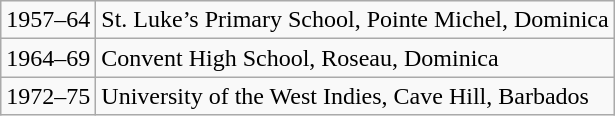<table class="wikitable">
<tr>
<td>1957–64</td>
<td>St. Luke’s Primary School, Pointe Michel, Dominica</td>
</tr>
<tr>
<td>1964–69</td>
<td>Convent High School, Roseau, Dominica</td>
</tr>
<tr>
<td>1972–75</td>
<td>University of the West Indies, Cave Hill, Barbados</td>
</tr>
</table>
